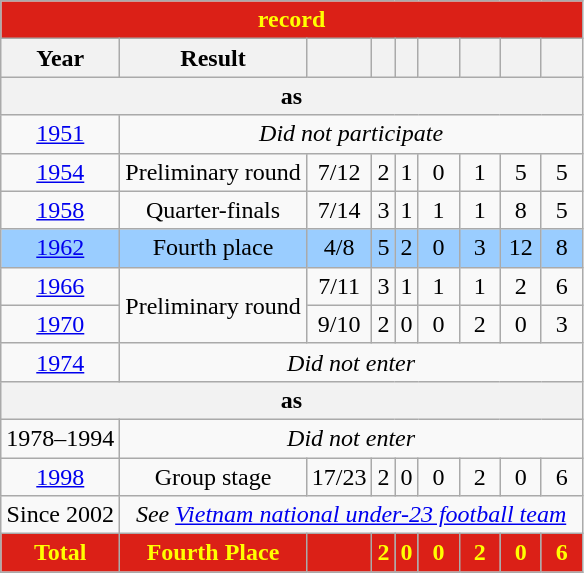<table class="wikitable collapsible collapsed" style="text-align:center;">
<tr>
<th colspan="9" style="background: #DB2017; color: #FFFF00;"><a href='#'></a> record</th>
</tr>
<tr>
<th>Year</th>
<th>Result</th>
<th></th>
<th></th>
<th></th>
<th width="20"></th>
<th width="20"></th>
<th width="20"></th>
<th width="20"></th>
</tr>
<tr>
<th colspan=9>as </th>
</tr>
<tr>
<td> <a href='#'>1951</a></td>
<td colspan="8"><em>Did not participate</em></td>
</tr>
<tr>
<td> <a href='#'>1954</a></td>
<td>Preliminary round</td>
<td>7/12</td>
<td>2</td>
<td>1</td>
<td>0</td>
<td>1</td>
<td>5</td>
<td>5</td>
</tr>
<tr>
<td> <a href='#'>1958</a></td>
<td>Quarter-finals</td>
<td>7/14</td>
<td>3</td>
<td>1</td>
<td>1</td>
<td>1</td>
<td>8</td>
<td>5</td>
</tr>
<tr style="background:#9acdff;">
<td> <a href='#'>1962</a></td>
<td>Fourth place</td>
<td>4/8</td>
<td>5</td>
<td>2</td>
<td>0</td>
<td>3</td>
<td>12</td>
<td>8</td>
</tr>
<tr>
<td> <a href='#'>1966</a></td>
<td rowspan=2>Preliminary round</td>
<td>7/11</td>
<td>3</td>
<td>1</td>
<td>1</td>
<td>1</td>
<td>2</td>
<td>6</td>
</tr>
<tr>
<td> <a href='#'>1970</a></td>
<td>9/10</td>
<td>2</td>
<td>0</td>
<td>0</td>
<td>2</td>
<td>0</td>
<td>3</td>
</tr>
<tr>
<td> <a href='#'>1974</a></td>
<td colspan=8><em>Did not enter</em></td>
</tr>
<tr>
<th colspan=9>as </th>
</tr>
<tr>
<td>1978–1994</td>
<td colspan="8"><em>Did not enter</em></td>
</tr>
<tr>
<td> <a href='#'>1998</a></td>
<td>Group stage</td>
<td>17/23</td>
<td>2</td>
<td>0</td>
<td>0</td>
<td>2</td>
<td>0</td>
<td>6</td>
</tr>
<tr>
<td>Since 2002</td>
<td colspan="8"><em>See <a href='#'>Vietnam national under-23 football team</a></em></td>
</tr>
<tr>
<td colspan="1" style="background: #DB2017; color: #FFFF00;"><strong>Total</strong></td>
<td style="background: #DB2017; color: #FFFF00;"><strong>Fourth Place</strong></td>
<td style="background: #DB2017; color: #FFFF00;"><strong></strong></td>
<td style="background: #DB2017; color: #FFFF00;"><strong>2</strong></td>
<td style="background: #DB2017; color: #FFFF00;"><strong>0</strong></td>
<td style="background: #DB2017; color: #FFFF00;"><strong>0</strong></td>
<td style="background: #DB2017; color: #FFFF00;"><strong>2</strong></td>
<td style="background: #DB2017; color: #FFFF00;"><strong>0</strong></td>
<td style="background: #DB2017; color: #FFFF00;"><strong>6</strong></td>
</tr>
</table>
